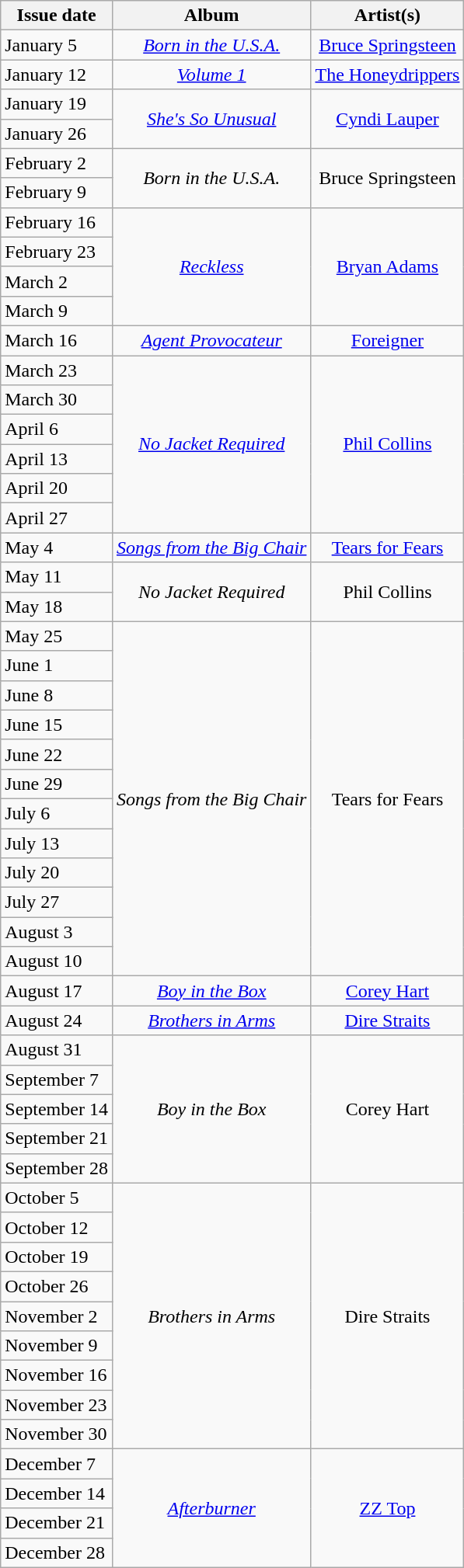<table class=wikitable>
<tr>
<th>Issue date</th>
<th>Album</th>
<th>Artist(s)</th>
</tr>
<tr>
<td>January 5</td>
<td align="center"><em><a href='#'>Born in the U.S.A.</a></em></td>
<td align="center"><a href='#'>Bruce Springsteen</a></td>
</tr>
<tr>
<td>January 12</td>
<td align="center"><em><a href='#'>Volume 1</a></em></td>
<td align="center"><a href='#'>The Honeydrippers</a></td>
</tr>
<tr>
<td>January 19</td>
<td rowspan="2" align="center"><em><a href='#'>She's So Unusual</a></em></td>
<td rowspan="2" align="center"><a href='#'>Cyndi Lauper</a></td>
</tr>
<tr>
<td>January 26</td>
</tr>
<tr>
<td>February 2</td>
<td rowspan="2" align="center"><em>Born in the U.S.A.</em></td>
<td rowspan="2" align="center">Bruce Springsteen</td>
</tr>
<tr>
<td>February 9</td>
</tr>
<tr>
<td>February 16</td>
<td rowspan="4" align="center"><em><a href='#'>Reckless</a></em></td>
<td rowspan="4" align="center"><a href='#'>Bryan Adams</a></td>
</tr>
<tr>
<td>February 23</td>
</tr>
<tr>
<td>March 2</td>
</tr>
<tr>
<td>March 9</td>
</tr>
<tr>
<td>March 16</td>
<td align="center"><em><a href='#'>Agent Provocateur</a></em></td>
<td align="center"><a href='#'>Foreigner</a></td>
</tr>
<tr>
<td>March 23</td>
<td rowspan="6" align="center"><em><a href='#'>No Jacket Required</a></em></td>
<td rowspan="6" align="center"><a href='#'>Phil Collins</a></td>
</tr>
<tr>
<td>March 30</td>
</tr>
<tr>
<td>April 6</td>
</tr>
<tr>
<td>April 13</td>
</tr>
<tr>
<td>April 20</td>
</tr>
<tr>
<td>April 27</td>
</tr>
<tr>
<td>May 4</td>
<td align="center"><em><a href='#'>Songs from the Big Chair</a></em></td>
<td align="center"><a href='#'>Tears for Fears</a></td>
</tr>
<tr>
<td>May 11</td>
<td rowspan="2" align="center"><em>No Jacket Required</em></td>
<td rowspan="2" align="center">Phil Collins</td>
</tr>
<tr>
<td>May 18</td>
</tr>
<tr>
<td>May 25</td>
<td rowspan="12" align="center"><em>Songs from the Big Chair</em></td>
<td rowspan="12" align="center">Tears for Fears</td>
</tr>
<tr>
<td>June 1</td>
</tr>
<tr>
<td>June 8</td>
</tr>
<tr>
<td>June 15</td>
</tr>
<tr>
<td>June 22</td>
</tr>
<tr>
<td>June 29</td>
</tr>
<tr>
<td>July 6</td>
</tr>
<tr>
<td>July 13</td>
</tr>
<tr>
<td>July 20</td>
</tr>
<tr>
<td>July 27</td>
</tr>
<tr>
<td>August 3</td>
</tr>
<tr>
<td>August 10</td>
</tr>
<tr>
<td>August 17</td>
<td align="center"><em><a href='#'>Boy in the Box</a></em></td>
<td align="center"><a href='#'>Corey Hart</a></td>
</tr>
<tr>
<td>August 24</td>
<td align="center"><em><a href='#'>Brothers in Arms</a></em></td>
<td align="center"><a href='#'>Dire Straits</a></td>
</tr>
<tr>
<td>August 31</td>
<td rowspan="5" align="center"><em>Boy in the Box</em></td>
<td rowspan="5" align="center">Corey Hart</td>
</tr>
<tr>
<td>September 7</td>
</tr>
<tr>
<td>September 14</td>
</tr>
<tr>
<td>September 21</td>
</tr>
<tr>
<td>September 28</td>
</tr>
<tr>
<td>October 5</td>
<td rowspan="9" align="center"><em>Brothers in Arms</em></td>
<td rowspan="9" align="center">Dire Straits</td>
</tr>
<tr>
<td>October 12</td>
</tr>
<tr>
<td>October 19</td>
</tr>
<tr>
<td>October 26</td>
</tr>
<tr>
<td>November 2</td>
</tr>
<tr>
<td>November 9</td>
</tr>
<tr>
<td>November 16</td>
</tr>
<tr>
<td>November 23</td>
</tr>
<tr>
<td>November 30</td>
</tr>
<tr>
<td>December 7</td>
<td rowspan="4" align="center"><em><a href='#'>Afterburner</a></em></td>
<td rowspan="4" align="center"><a href='#'>ZZ Top</a></td>
</tr>
<tr>
<td>December 14</td>
</tr>
<tr>
<td>December 21</td>
</tr>
<tr>
<td>December 28</td>
</tr>
</table>
